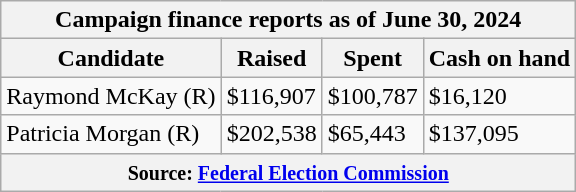<table class="wikitable sortable">
<tr>
<th colspan=4>Campaign finance reports as of June 30, 2024</th>
</tr>
<tr style="text-align:center;">
<th>Candidate</th>
<th>Raised</th>
<th>Spent</th>
<th>Cash on hand</th>
</tr>
<tr>
<td>Raymond McKay (R)</td>
<td>$116,907</td>
<td>$100,787</td>
<td>$16,120</td>
</tr>
<tr>
<td>Patricia Morgan (R)</td>
<td>$202,538</td>
<td>$65,443</td>
<td>$137,095</td>
</tr>
<tr>
<th colspan="4"><small>Source: <a href='#'>Federal Election Commission</a></small></th>
</tr>
</table>
